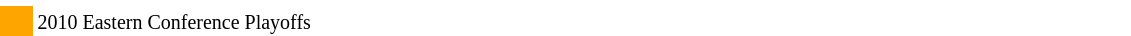<table width=60%>
<tr>
<td style="width: 20px;"></td>
<td bgcolor=#ffffff></td>
</tr>
<tr>
<td bgcolor=orange></td>
<td bgcolor=#ffffff><small>2010 Eastern Conference Playoffs</small></td>
</tr>
</table>
